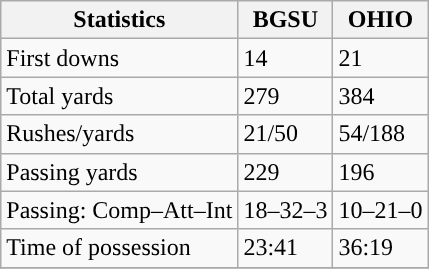<table class="wikitable" style="float: left;">
<tr>
<th>Statistics</th>
<th>BGSU</th>
<th>OHIO</th>
</tr>
<tr>
<td>First downs</td>
<td>14</td>
<td>21</td>
</tr>
<tr>
<td>Total yards</td>
<td>279</td>
<td>384</td>
</tr>
<tr>
<td>Rushes/yards</td>
<td>21/50</td>
<td>54/188</td>
</tr>
<tr>
<td>Passing yards</td>
<td>229</td>
<td>196</td>
</tr>
<tr>
<td>Passing: Comp–Att–Int</td>
<td>18–32–3</td>
<td>10–21–0</td>
</tr>
<tr>
<td>Time of possession</td>
<td>23:41</td>
<td>36:19</td>
</tr>
<tr>
</tr>
</table>
